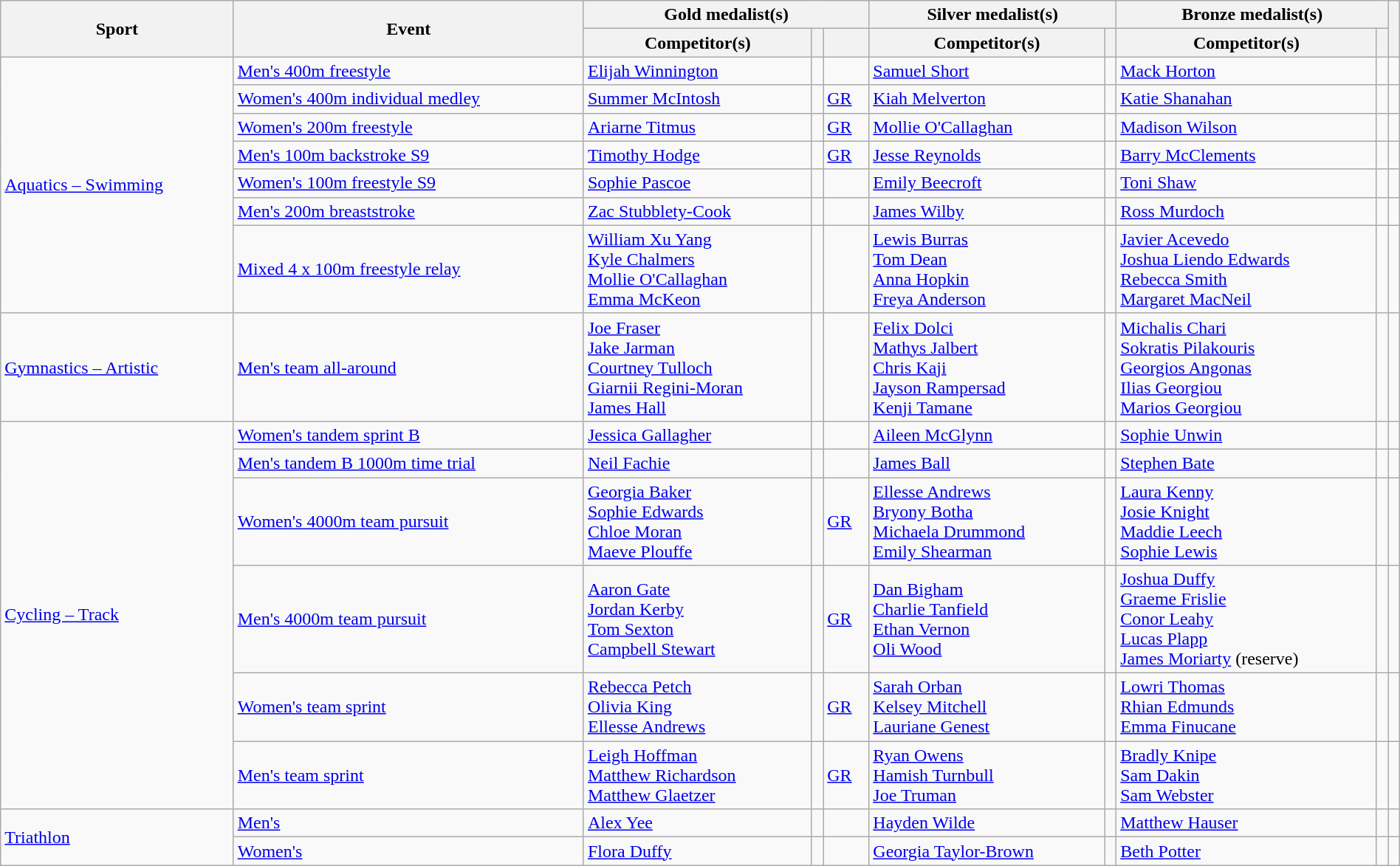<table class="wikitable" style="width:100%;">
<tr>
<th rowspan="2">Sport</th>
<th rowspan="2">Event</th>
<th colspan="3">Gold medalist(s)</th>
<th colspan="2">Silver medalist(s)</th>
<th colspan="2">Bronze medalist(s)</th>
<th rowspan="2"></th>
</tr>
<tr>
<th>Competitor(s)</th>
<th></th>
<th></th>
<th>Competitor(s)</th>
<th></th>
<th>Competitor(s)</th>
<th></th>
</tr>
<tr>
<td rowspan="7"><a href='#'>Aquatics – Swimming</a></td>
<td><a href='#'>Men's 400m freestyle</a></td>
<td><a href='#'>Elijah Winnington</a></td>
<td></td>
<td></td>
<td><a href='#'>Samuel Short</a></td>
<td></td>
<td><a href='#'>Mack Horton</a></td>
<td></td>
<td></td>
</tr>
<tr>
<td><a href='#'>Women's 400m individual medley</a></td>
<td><a href='#'>Summer McIntosh</a></td>
<td></td>
<td><a href='#'>GR</a></td>
<td><a href='#'>Kiah Melverton</a></td>
<td></td>
<td><a href='#'>Katie Shanahan</a></td>
<td></td>
<td></td>
</tr>
<tr>
<td><a href='#'>Women's 200m freestyle</a></td>
<td><a href='#'>Ariarne Titmus</a></td>
<td></td>
<td><a href='#'>GR</a></td>
<td><a href='#'>Mollie O'Callaghan</a></td>
<td></td>
<td><a href='#'>Madison Wilson</a></td>
<td></td>
<td></td>
</tr>
<tr>
<td><a href='#'>Men's 100m backstroke S9</a></td>
<td><a href='#'>Timothy Hodge</a></td>
<td></td>
<td><a href='#'>GR</a></td>
<td><a href='#'>Jesse Reynolds</a></td>
<td></td>
<td><a href='#'>Barry McClements</a></td>
<td></td>
<td></td>
</tr>
<tr>
<td><a href='#'>Women's 100m freestyle S9</a></td>
<td><a href='#'>Sophie Pascoe</a></td>
<td></td>
<td></td>
<td><a href='#'>Emily Beecroft</a></td>
<td></td>
<td><a href='#'>Toni Shaw</a></td>
<td></td>
<td></td>
</tr>
<tr>
<td><a href='#'>Men's 200m breaststroke</a></td>
<td><a href='#'>Zac Stubblety-Cook</a></td>
<td></td>
<td></td>
<td><a href='#'>James Wilby</a></td>
<td></td>
<td><a href='#'>Ross Murdoch</a></td>
<td></td>
<td></td>
</tr>
<tr>
<td><a href='#'>Mixed 4 x 100m freestyle relay</a></td>
<td><a href='#'>William Xu Yang</a><br><a href='#'>Kyle Chalmers</a><br><a href='#'>Mollie O'Callaghan</a><br><a href='#'>Emma McKeon</a></td>
<td></td>
<td></td>
<td><a href='#'>Lewis Burras</a><br><a href='#'>Tom Dean</a><br><a href='#'>Anna Hopkin</a><br><a href='#'>Freya Anderson</a></td>
<td></td>
<td><a href='#'>Javier Acevedo</a><br><a href='#'>Joshua Liendo Edwards</a><br><a href='#'>Rebecca Smith</a><br><a href='#'>Margaret MacNeil</a></td>
<td></td>
<td></td>
</tr>
<tr>
<td><a href='#'>Gymnastics – Artistic</a></td>
<td><a href='#'>Men's team all-around</a></td>
<td><a href='#'>Joe Fraser</a><br><a href='#'>Jake Jarman</a><br><a href='#'>Courtney Tulloch</a><br><a href='#'>Giarnii Regini-Moran</a><br><a href='#'>James Hall</a></td>
<td></td>
<td></td>
<td><a href='#'>Felix Dolci</a><br><a href='#'>Mathys Jalbert</a><br><a href='#'>Chris Kaji</a><br><a href='#'>Jayson Rampersad</a><br><a href='#'>Kenji Tamane</a></td>
<td></td>
<td><a href='#'>Michalis Chari</a><br><a href='#'>Sokratis Pilakouris</a><br><a href='#'>Georgios Angonas</a><br><a href='#'>Ilias Georgiou</a><br><a href='#'>Marios Georgiou</a></td>
<td></td>
<td></td>
</tr>
<tr>
<td rowspan="6"><a href='#'>Cycling – Track</a></td>
<td><a href='#'>Women's tandem sprint B</a></td>
<td><a href='#'>Jessica Gallagher</a></td>
<td></td>
<td></td>
<td><a href='#'>Aileen McGlynn</a></td>
<td></td>
<td><a href='#'>Sophie Unwin</a></td>
<td></td>
<td></td>
</tr>
<tr>
<td><a href='#'>Men's tandem B 1000m time trial</a></td>
<td><a href='#'>Neil Fachie</a></td>
<td></td>
<td></td>
<td><a href='#'>James Ball</a></td>
<td></td>
<td><a href='#'>Stephen Bate</a></td>
<td></td>
<td></td>
</tr>
<tr>
<td><a href='#'>Women's 4000m team pursuit</a></td>
<td><a href='#'>Georgia Baker</a><br><a href='#'>Sophie Edwards</a><br><a href='#'>Chloe Moran</a><br><a href='#'>Maeve Plouffe</a></td>
<td></td>
<td><a href='#'>GR</a></td>
<td><a href='#'>Ellesse Andrews</a><br><a href='#'>Bryony Botha</a><br><a href='#'>Michaela Drummond</a><br><a href='#'>Emily Shearman</a></td>
<td></td>
<td><a href='#'>Laura Kenny</a><br><a href='#'>Josie Knight</a><br><a href='#'>Maddie Leech</a><br><a href='#'>Sophie Lewis</a></td>
<td></td>
<td></td>
</tr>
<tr>
<td><a href='#'>Men's 4000m team pursuit</a></td>
<td><a href='#'>Aaron Gate</a><br><a href='#'>Jordan Kerby</a><br><a href='#'>Tom Sexton</a><br><a href='#'>Campbell Stewart</a></td>
<td></td>
<td><a href='#'>GR</a></td>
<td><a href='#'>Dan Bigham</a><br><a href='#'>Charlie Tanfield</a><br><a href='#'>Ethan Vernon</a><br><a href='#'>Oli Wood</a></td>
<td></td>
<td><a href='#'>Joshua Duffy</a><br><a href='#'>Graeme Frislie</a><br><a href='#'>Conor Leahy</a><br><a href='#'>Lucas Plapp</a><br><a href='#'>James Moriarty</a> (reserve)</td>
<td></td>
<td></td>
</tr>
<tr>
<td><a href='#'>Women's team sprint</a></td>
<td><a href='#'>Rebecca Petch</a><br><a href='#'>Olivia King</a><br><a href='#'>Ellesse Andrews</a></td>
<td></td>
<td><a href='#'>GR</a></td>
<td><a href='#'>Sarah Orban</a><br><a href='#'>Kelsey Mitchell</a><br><a href='#'>Lauriane Genest</a></td>
<td></td>
<td><a href='#'>Lowri Thomas</a><br><a href='#'>Rhian Edmunds</a><br><a href='#'>Emma Finucane</a></td>
<td></td>
<td></td>
</tr>
<tr>
<td><a href='#'>Men's team sprint</a></td>
<td><a href='#'>Leigh Hoffman</a><br><a href='#'>Matthew Richardson</a><br><a href='#'>Matthew Glaetzer</a></td>
<td></td>
<td><a href='#'>GR</a></td>
<td><a href='#'>Ryan Owens</a><br><a href='#'>Hamish Turnbull</a><br><a href='#'>Joe Truman</a></td>
<td></td>
<td><a href='#'>Bradly Knipe</a><br><a href='#'>Sam Dakin</a><br><a href='#'>Sam Webster</a></td>
<td></td>
<td></td>
</tr>
<tr>
<td rowspan="2"><a href='#'>Triathlon</a></td>
<td><a href='#'>Men's</a></td>
<td><a href='#'>Alex Yee</a></td>
<td></td>
<td></td>
<td><a href='#'>Hayden Wilde</a></td>
<td></td>
<td><a href='#'>Matthew Hauser</a></td>
<td></td>
<td></td>
</tr>
<tr>
<td><a href='#'>Women's</a></td>
<td><a href='#'>Flora Duffy</a></td>
<td></td>
<td></td>
<td><a href='#'>Georgia Taylor-Brown</a></td>
<td></td>
<td><a href='#'>Beth Potter</a></td>
<td></td>
<td></td>
</tr>
</table>
